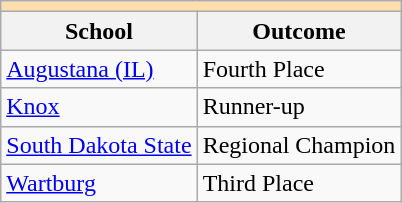<table class="wikitable" style="float:left; margin-right:1em;">
<tr>
<th colspan="3" style="background:#ffdead;"></th>
</tr>
<tr>
<th>School</th>
<th>Outcome</th>
</tr>
<tr>
<td><a href='#'>Augustana (IL)</a></td>
<td>Fourth Place</td>
</tr>
<tr>
<td><a href='#'>Knox</a></td>
<td>Runner-up</td>
</tr>
<tr>
<td><a href='#'>South Dakota State</a></td>
<td>Regional Champion</td>
</tr>
<tr>
<td><a href='#'>Wartburg</a></td>
<td>Third Place</td>
</tr>
</table>
